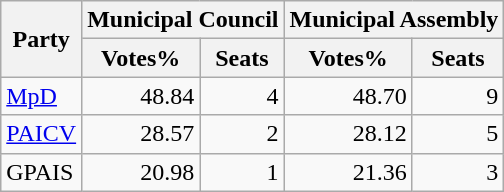<table class="wikitable sortable" style=text-align:right>
<tr>
<th rowspan=2>Party</th>
<th colspan=2>Municipal Council</th>
<th colspan=2>Municipal Assembly</th>
</tr>
<tr>
<th>Votes%</th>
<th>Seats</th>
<th>Votes%</th>
<th>Seats</th>
</tr>
<tr>
<td align=left><a href='#'>MpD</a></td>
<td>48.84</td>
<td>4</td>
<td>48.70</td>
<td>9</td>
</tr>
<tr>
<td align=left><a href='#'>PAICV</a></td>
<td>28.57</td>
<td>2</td>
<td>28.12</td>
<td>5</td>
</tr>
<tr>
<td align=left>GPAIS</td>
<td>20.98</td>
<td>1</td>
<td>21.36</td>
<td>3</td>
</tr>
</table>
